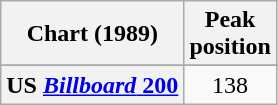<table class="wikitable sortable plainrowheaders" style="text-align:center">
<tr>
<th scope="col">Chart (1989)</th>
<th scope="col">Peak<br>position</th>
</tr>
<tr>
</tr>
<tr>
</tr>
<tr>
</tr>
<tr>
</tr>
<tr>
</tr>
<tr>
</tr>
<tr>
<th scope="row">US <a href='#'><em>Billboard</em> 200</a></th>
<td>138</td>
</tr>
</table>
